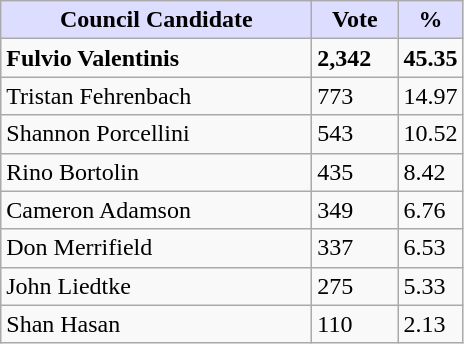<table class="wikitable sortable">
<tr>
<th style="background:#ddf; width:200px;">Council Candidate</th>
<th style="background:#ddf; width:50px;">Vote</th>
<th style="background:#ddf; width:30px;">%</th>
</tr>
<tr>
<td><strong>Fulvio Valentinis</strong></td>
<td><strong>2,342</strong></td>
<td><strong>45.35</strong></td>
</tr>
<tr>
<td>Tristan Fehrenbach</td>
<td>773</td>
<td>14.97</td>
</tr>
<tr>
<td>Shannon Porcellini</td>
<td>543</td>
<td>10.52</td>
</tr>
<tr>
<td>Rino Bortolin</td>
<td>435</td>
<td>8.42</td>
</tr>
<tr>
<td>Cameron Adamson</td>
<td>349</td>
<td>6.76</td>
</tr>
<tr>
<td>Don Merrifield</td>
<td>337</td>
<td>6.53</td>
</tr>
<tr>
<td>John Liedtke</td>
<td>275</td>
<td>5.33</td>
</tr>
<tr>
<td>Shan Hasan</td>
<td>110</td>
<td>2.13</td>
</tr>
</table>
